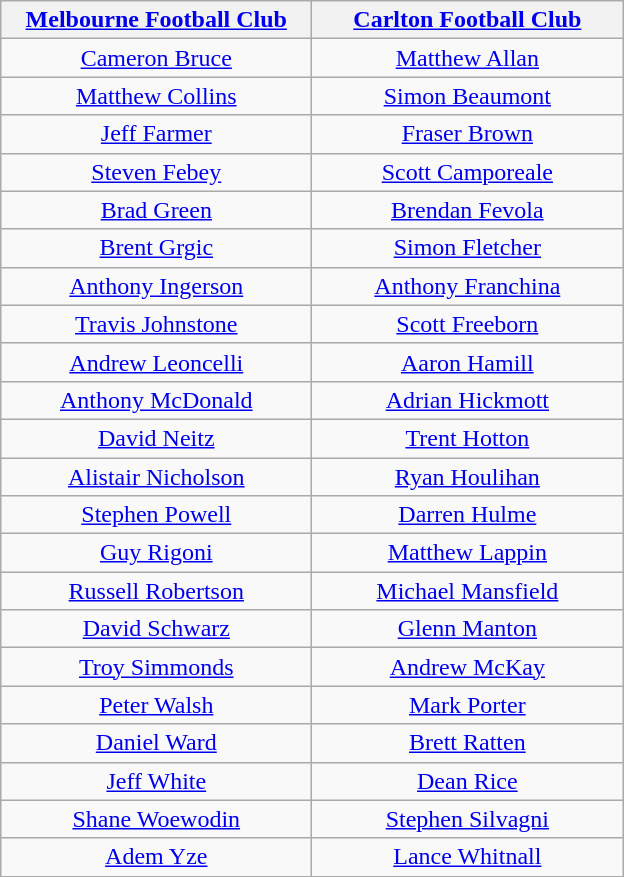<table class="wikitable" style="margin 1em auto 1em auto">
<tr>
<th width="200"><a href='#'>Melbourne Football Club</a></th>
<th width="200"><a href='#'>Carlton Football Club</a></th>
</tr>
<tr>
<td align="center" colspan="1"><a href='#'>Cameron Bruce</a></td>
<td align="center" colspan="1"><a href='#'>Matthew Allan</a></td>
</tr>
<tr>
<td align="center" colspan="1"><a href='#'>Matthew Collins</a></td>
<td align="center" colspan="1"><a href='#'>Simon Beaumont</a></td>
</tr>
<tr>
<td align="center" colspan="1"><a href='#'>Jeff Farmer</a></td>
<td align="center" colspan="1"><a href='#'>Fraser Brown</a></td>
</tr>
<tr>
<td align="center" colspan="1"><a href='#'>Steven Febey</a></td>
<td align="center" colspan="1"><a href='#'>Scott Camporeale</a></td>
</tr>
<tr>
<td align="center" colspan="1"><a href='#'>Brad Green</a></td>
<td align="center" colspan="1"><a href='#'>Brendan Fevola</a></td>
</tr>
<tr>
<td align="center" colspan="1"><a href='#'>Brent Grgic</a></td>
<td align="center" colspan="1"><a href='#'>Simon Fletcher</a></td>
</tr>
<tr>
<td align="center" colspan="1"><a href='#'>Anthony Ingerson</a></td>
<td align="center" colspan="1"><a href='#'>Anthony Franchina</a></td>
</tr>
<tr>
<td align="center" colspan="1"><a href='#'>Travis Johnstone</a></td>
<td align="center" colspan="1"><a href='#'>Scott Freeborn</a></td>
</tr>
<tr>
<td align="center" colspan="1"><a href='#'>Andrew Leoncelli</a></td>
<td align="center" colspan="1"><a href='#'>Aaron Hamill</a></td>
</tr>
<tr>
<td align="center" colspan="1"><a href='#'>Anthony McDonald</a></td>
<td align="center" colspan="1"><a href='#'>Adrian Hickmott</a></td>
</tr>
<tr>
<td align="center" colspan="1"><a href='#'>David Neitz</a></td>
<td align="center" colspan="1"><a href='#'>Trent Hotton</a></td>
</tr>
<tr>
<td align="center" colspan="1"><a href='#'>Alistair Nicholson</a></td>
<td align="center" colspan="1"><a href='#'>Ryan Houlihan</a></td>
</tr>
<tr>
<td align="center" colspan="1"><a href='#'>Stephen Powell</a></td>
<td align="center" colspan="1"><a href='#'>Darren Hulme</a></td>
</tr>
<tr>
<td align="center" colspan="1"><a href='#'>Guy Rigoni</a></td>
<td align="center" colspan="1"><a href='#'>Matthew Lappin</a></td>
</tr>
<tr>
<td align="center" colspan="1"><a href='#'>Russell Robertson</a></td>
<td align="center" colspan="1"><a href='#'>Michael Mansfield</a></td>
</tr>
<tr>
<td align="center" colspan="1"><a href='#'>David Schwarz</a></td>
<td align="center" colspan="1"><a href='#'>Glenn Manton</a></td>
</tr>
<tr>
<td align="center" colspan="1"><a href='#'>Troy Simmonds</a></td>
<td align="center" colspan="1"><a href='#'>Andrew McKay</a></td>
</tr>
<tr>
<td align="center" colspan="1"><a href='#'>Peter Walsh</a></td>
<td align="center" colspan="1"><a href='#'>Mark Porter</a></td>
</tr>
<tr>
<td align="center" colspan="1"><a href='#'>Daniel Ward</a></td>
<td align="center" colspan="1"><a href='#'>Brett Ratten</a></td>
</tr>
<tr>
<td align="center" colspan="1"><a href='#'>Jeff White</a></td>
<td align="center" colspan="1"><a href='#'>Dean Rice</a></td>
</tr>
<tr>
<td align="center" colspan="1"><a href='#'>Shane Woewodin</a></td>
<td align="center" colspan="1"><a href='#'>Stephen Silvagni</a></td>
</tr>
<tr>
<td align="center" colspan="1"><a href='#'>Adem Yze</a></td>
<td align="center" colspan="1"><a href='#'>Lance Whitnall</a></td>
</tr>
</table>
